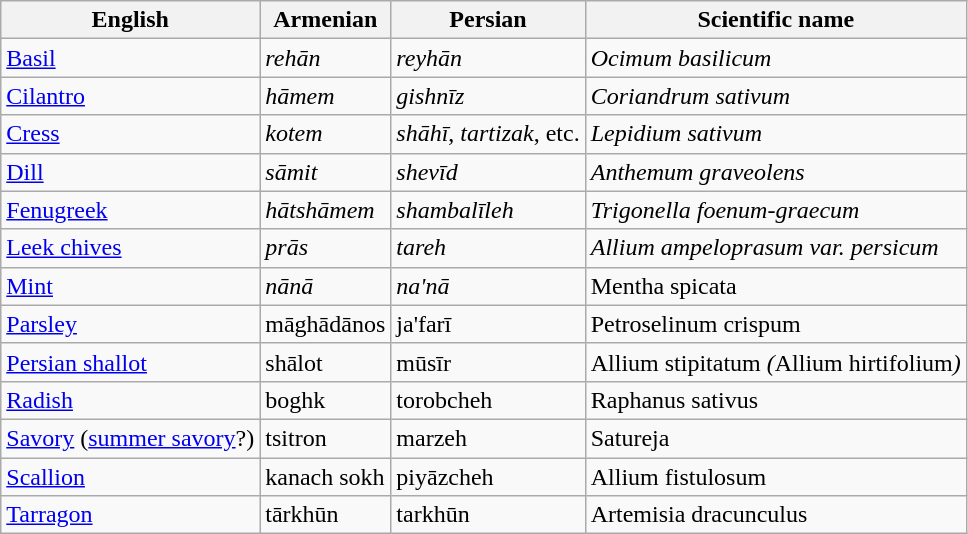<table class="wikitable">
<tr>
<th>English</th>
<th>Armenian</th>
<th>Persian</th>
<th>Scientific name</th>
</tr>
<tr>
<td><a href='#'>Basil</a></td>
<td> <em>rehān</em></td>
<td> <em>reyhān</em></td>
<td><em>Ocimum basilicum</em></td>
</tr>
<tr>
<td><a href='#'>Cilantro</a></td>
<td> <em>hāmem</em></td>
<td> <em>gishnīz</em></td>
<td><em>Coriandrum sativum</em></td>
</tr>
<tr>
<td><a href='#'>Cress</a></td>
<td> <em>kotem</em></td>
<td> <em>shāhī</em>,  <em>tartizak</em>, etc.</td>
<td><em>Lepidium sativum</em></td>
</tr>
<tr>
<td><a href='#'>Dill</a></td>
<td> <em>sāmit</em></td>
<td> <em>shevīd</em></td>
<td><em>Anthemum graveolens</em></td>
</tr>
<tr>
<td><a href='#'>Fenugreek</a></td>
<td> <em>hātshāmem</em></td>
<td> <em>shambalīleh</em></td>
<td><em>Trigonella foenum-graecum</em></td>
</tr>
<tr>
<td><a href='#'>Leek chives</a></td>
<td> <em>prās</em></td>
<td> <em>tareh</em></td>
<td><em>Allium ampeloprasum var. persicum</em></td>
</tr>
<tr>
<td><a href='#'>Mint</a></td>
<td> <em>nānā</em></td>
<td> <em>na'nā<strong></td>
<td></em>Mentha spicata<em></td>
</tr>
<tr>
<td><a href='#'>Parsley</a></td>
<td> </em>māghādānos<em></td>
<td> </em>ja'farī<em></td>
<td></em>Petroselinum crispum<em></td>
</tr>
<tr>
<td><a href='#'>Persian shallot</a></td>
<td> </em>shālot<em></td>
<td> </em>mūsīr<em></td>
<td></em>Allium stipitatum<em> (</em>Allium hirtifolium<em>)</td>
</tr>
<tr>
<td><a href='#'>Radish</a></td>
<td> </em>boghk<em></td>
<td> </em>torobcheh<em></td>
<td></em>Raphanus sativus<em></td>
</tr>
<tr>
<td><a href='#'>Savory</a> (<a href='#'>summer savory</a>?)</td>
<td> </em>tsitron<em></td>
<td> </em>marzeh<em></td>
<td></em>Satureja<em></td>
</tr>
<tr>
<td><a href='#'>Scallion</a></td>
<td> </em>kanach sokh<em></td>
<td> </em>piyāzcheh<em></td>
<td></em>Allium fistulosum<em></td>
</tr>
<tr>
<td><a href='#'>Tarragon</a></td>
<td> </em>tārkhūn<em></td>
<td> </em>tarkhūn<em></td>
<td></em>Artemisia dracunculus<em></td>
</tr>
</table>
